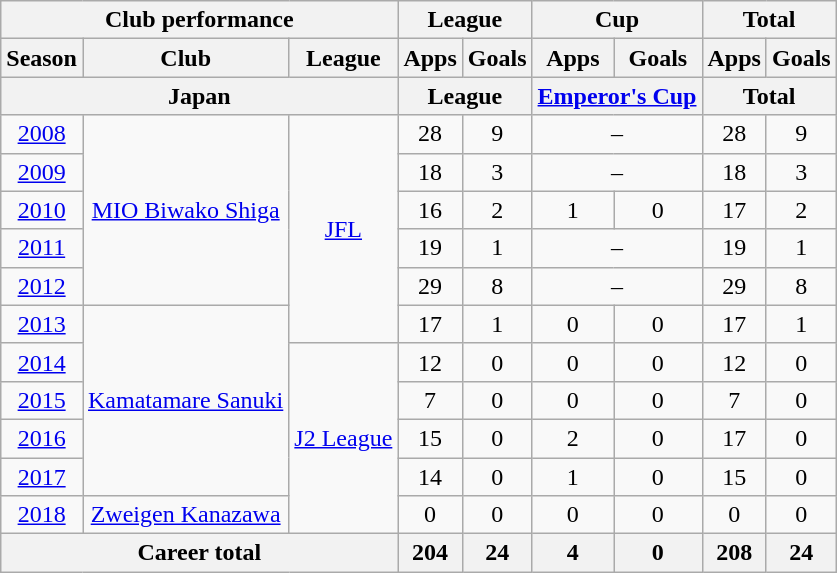<table class="wikitable" style="text-align:center">
<tr>
<th colspan=3>Club performance</th>
<th colspan=2>League</th>
<th colspan=2>Cup</th>
<th colspan=2>Total</th>
</tr>
<tr>
<th>Season</th>
<th>Club</th>
<th>League</th>
<th>Apps</th>
<th>Goals</th>
<th>Apps</th>
<th>Goals</th>
<th>Apps</th>
<th>Goals</th>
</tr>
<tr>
<th colspan=3>Japan</th>
<th colspan=2>League</th>
<th colspan=2><a href='#'>Emperor's Cup</a></th>
<th colspan=2>Total</th>
</tr>
<tr>
<td><a href='#'>2008</a></td>
<td rowspan="5"><a href='#'>MIO Biwako Shiga</a></td>
<td rowspan="6"><a href='#'>JFL</a></td>
<td>28</td>
<td>9</td>
<td colspan="2">–</td>
<td>28</td>
<td>9</td>
</tr>
<tr>
<td><a href='#'>2009</a></td>
<td>18</td>
<td>3</td>
<td colspan="2">–</td>
<td>18</td>
<td>3</td>
</tr>
<tr>
<td><a href='#'>2010</a></td>
<td>16</td>
<td>2</td>
<td>1</td>
<td>0</td>
<td>17</td>
<td>2</td>
</tr>
<tr>
<td><a href='#'>2011</a></td>
<td>19</td>
<td>1</td>
<td colspan="2">–</td>
<td>19</td>
<td>1</td>
</tr>
<tr>
<td><a href='#'>2012</a></td>
<td>29</td>
<td>8</td>
<td colspan="2">–</td>
<td>29</td>
<td>8</td>
</tr>
<tr>
<td><a href='#'>2013</a></td>
<td rowspan="5"><a href='#'>Kamatamare Sanuki</a></td>
<td>17</td>
<td>1</td>
<td>0</td>
<td>0</td>
<td>17</td>
<td>1</td>
</tr>
<tr>
<td><a href='#'>2014</a></td>
<td rowspan="5"><a href='#'>J2 League</a></td>
<td>12</td>
<td>0</td>
<td>0</td>
<td>0</td>
<td>12</td>
<td>0</td>
</tr>
<tr>
<td><a href='#'>2015</a></td>
<td>7</td>
<td>0</td>
<td>0</td>
<td>0</td>
<td>7</td>
<td>0</td>
</tr>
<tr>
<td><a href='#'>2016</a></td>
<td>15</td>
<td>0</td>
<td>2</td>
<td>0</td>
<td>17</td>
<td>0</td>
</tr>
<tr>
<td><a href='#'>2017</a></td>
<td>14</td>
<td>0</td>
<td>1</td>
<td>0</td>
<td>15</td>
<td>0</td>
</tr>
<tr>
<td><a href='#'>2018</a></td>
<td rowspan=1><a href='#'>Zweigen Kanazawa</a></td>
<td>0</td>
<td>0</td>
<td>0</td>
<td>0</td>
<td>0</td>
<td>0</td>
</tr>
<tr>
<th colspan=3>Career total</th>
<th>204</th>
<th>24</th>
<th>4</th>
<th>0</th>
<th>208</th>
<th>24</th>
</tr>
</table>
